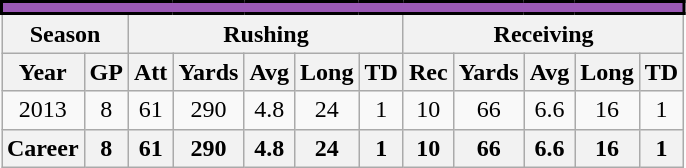<table class=wikitable style="text-align:center;">
<tr>
<td ! colspan="12" style="background:#9B59B6; border:2px solid black; color:black;"></td>
</tr>
<tr>
<th colspan=2>Season</th>
<th colspan=5>Rushing</th>
<th colspan=5>Receiving</th>
</tr>
<tr>
<th>Year</th>
<th>GP</th>
<th>Att</th>
<th>Yards</th>
<th>Avg</th>
<th>Long</th>
<th>TD</th>
<th>Rec</th>
<th>Yards</th>
<th>Avg</th>
<th>Long</th>
<th>TD</th>
</tr>
<tr>
<td>2013</td>
<td>8</td>
<td>61</td>
<td>290</td>
<td>4.8</td>
<td>24</td>
<td>1</td>
<td>10</td>
<td>66</td>
<td>6.6</td>
<td>16</td>
<td>1</td>
</tr>
<tr>
<th>Career</th>
<th>8</th>
<th>61</th>
<th>290</th>
<th>4.8</th>
<th>24</th>
<th>1</th>
<th>10</th>
<th>66</th>
<th>6.6</th>
<th>16</th>
<th>1</th>
</tr>
</table>
